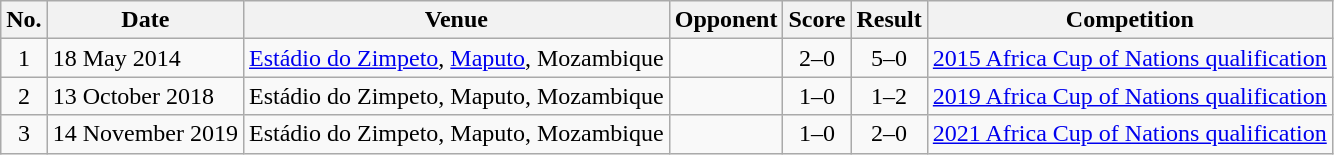<table class="wikitable sortable">
<tr>
<th scope="col">No.</th>
<th scope="col">Date</th>
<th scope="col">Venue</th>
<th scope="col">Opponent</th>
<th scope="col">Score</th>
<th scope="col">Result</th>
<th scope="col">Competition</th>
</tr>
<tr>
<td align="center">1</td>
<td>18 May 2014</td>
<td><a href='#'>Estádio do Zimpeto</a>, <a href='#'>Maputo</a>, Mozambique</td>
<td></td>
<td align="center">2–0</td>
<td align="center">5–0</td>
<td><a href='#'>2015 Africa Cup of Nations qualification</a></td>
</tr>
<tr>
<td align="center">2</td>
<td>13 October 2018</td>
<td>Estádio do Zimpeto, Maputo, Mozambique</td>
<td></td>
<td align="center">1–0</td>
<td align="center">1–2</td>
<td><a href='#'>2019 Africa Cup of Nations qualification</a></td>
</tr>
<tr>
<td align="center">3</td>
<td>14 November 2019</td>
<td>Estádio do Zimpeto, Maputo, Mozambique</td>
<td></td>
<td align="center">1–0</td>
<td align="center">2–0</td>
<td><a href='#'>2021 Africa Cup of Nations qualification</a></td>
</tr>
</table>
